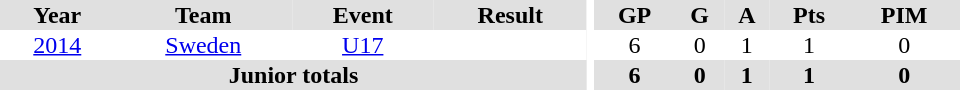<table border="0" cellpadding="1" cellspacing="0" ID="Table3" style="text-align:center; width:40em">
<tr ALIGN="center" bgcolor="#e0e0e0">
<th>Year</th>
<th>Team</th>
<th>Event</th>
<th>Result</th>
<th rowspan="99" bgcolor="#ffffff"></th>
<th>GP</th>
<th>G</th>
<th>A</th>
<th>Pts</th>
<th>PIM</th>
</tr>
<tr>
<td><a href='#'>2014</a></td>
<td><a href='#'>Sweden</a></td>
<td><a href='#'>U17</a></td>
<td></td>
<td>6</td>
<td>0</td>
<td>1</td>
<td>1</td>
<td>0</td>
</tr>
<tr bgcolor="#e0e0e0">
<th colspan="4">Junior totals</th>
<th>6</th>
<th>0</th>
<th>1</th>
<th>1</th>
<th>0</th>
</tr>
</table>
